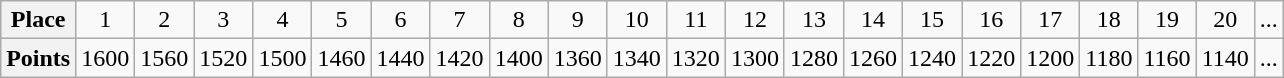<table class="wikitable" style="text-align:center; margin: 1em auto 1em auto">
<tr>
<th>Place</th>
<td>1</td>
<td>2</td>
<td>3</td>
<td>4</td>
<td>5</td>
<td>6</td>
<td>7</td>
<td>8</td>
<td>9</td>
<td>10</td>
<td>11</td>
<td>12</td>
<td>13</td>
<td>14</td>
<td>15</td>
<td>16</td>
<td>17</td>
<td>18</td>
<td>19</td>
<td>20</td>
<td>...</td>
</tr>
<tr>
<th>Points</th>
<td>1600</td>
<td>1560</td>
<td>1520</td>
<td>1500</td>
<td>1460</td>
<td>1440</td>
<td>1420</td>
<td>1400</td>
<td>1360</td>
<td>1340</td>
<td>1320</td>
<td>1300</td>
<td>1280</td>
<td>1260</td>
<td>1240</td>
<td>1220</td>
<td>1200</td>
<td>1180</td>
<td>1160</td>
<td>1140</td>
<td>...</td>
</tr>
</table>
